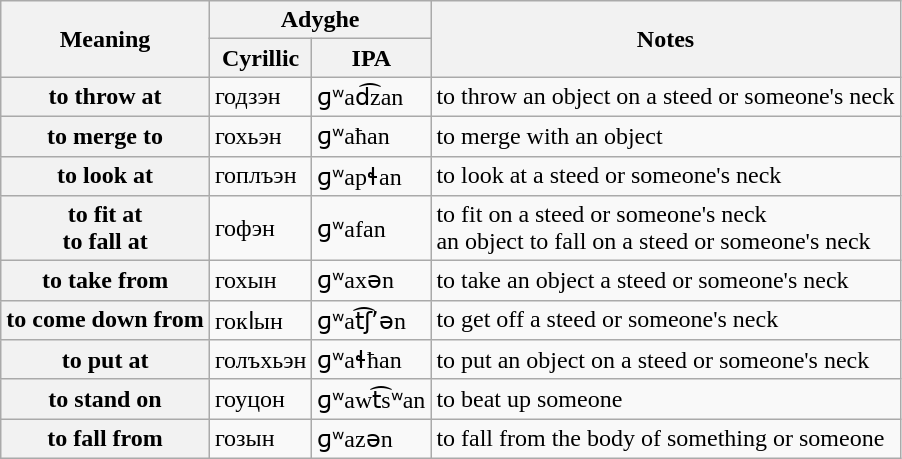<table class="wikitable">
<tr>
<th rowspan="2">Meaning</th>
<th colspan="2">Adyghe</th>
<th rowspan="2">Notes</th>
</tr>
<tr>
<th>Cyrillic</th>
<th>IPA</th>
</tr>
<tr>
<th>to throw at</th>
<td>годзэн</td>
<td>ɡʷad͡zan</td>
<td>to throw an object on a steed or someone's neck</td>
</tr>
<tr>
<th>to merge to</th>
<td>гохьэн</td>
<td>ɡʷaħan</td>
<td>to merge with an object</td>
</tr>
<tr>
<th>to look at</th>
<td>гоплъэн</td>
<td>ɡʷapɬan</td>
<td>to look at a steed or someone's neck</td>
</tr>
<tr>
<th>to fit at<br>to fall at</th>
<td>гофэн</td>
<td>ɡʷafan</td>
<td>to fit on a steed or someone's neck<br>an object to fall on a steed or someone's neck</td>
</tr>
<tr>
<th>to take from</th>
<td>гохын</td>
<td>ɡʷaxən</td>
<td>to take an object a steed or someone's neck</td>
</tr>
<tr>
<th>to come down from</th>
<td>гокӏын</td>
<td>ɡʷat͡ʃʼən</td>
<td>to get off a steed or someone's neck</td>
</tr>
<tr>
<th>to put at</th>
<td>голъхьэн</td>
<td>ɡʷaɬħan</td>
<td>to put an object on a steed or someone's neck</td>
</tr>
<tr>
<th>to stand on</th>
<td>гоуцон</td>
<td>ɡʷawt͡sʷan</td>
<td>to beat up someone</td>
</tr>
<tr>
<th>to fall from</th>
<td>гозын</td>
<td>ɡʷazən</td>
<td>to fall from the body of something or someone</td>
</tr>
</table>
